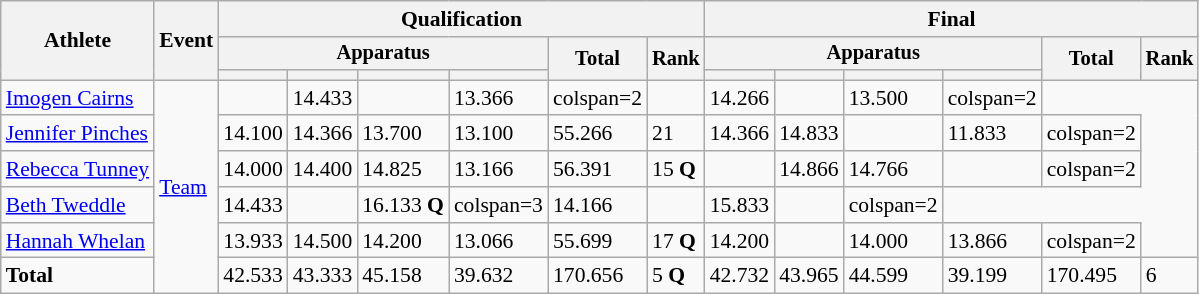<table class="wikitable" style="font-size:90%">
<tr>
<th rowspan=3>Athlete</th>
<th rowspan=3>Event</th>
<th colspan=6>Qualification</th>
<th colspan=6>Final</th>
</tr>
<tr style="font-size:95%">
<th colspan=4>Apparatus</th>
<th rowspan=2>Total</th>
<th rowspan=2>Rank</th>
<th colspan=4>Apparatus</th>
<th rowspan=2>Total</th>
<th rowspan=2>Rank</th>
</tr>
<tr style="font-size:95%">
<th></th>
<th></th>
<th></th>
<th></th>
<th></th>
<th></th>
<th></th>
<th></th>
</tr>
<tr>
<td style="text-align:left;"><a href='#'>Imogen Cairns</a></td>
<td style="text-align:left;" rowspan="6"><a href='#'>Team</a></td>
<td></td>
<td>14.433</td>
<td></td>
<td>13.366</td>
<td>colspan=2 </td>
<td></td>
<td>14.266</td>
<td></td>
<td>13.500</td>
<td>colspan=2 </td>
</tr>
<tr>
<td style="text-align:left;"><a href='#'>Jennifer Pinches</a></td>
<td>14.100</td>
<td>14.366</td>
<td>13.700</td>
<td>13.100</td>
<td>55.266</td>
<td>21</td>
<td>14.366</td>
<td>14.833</td>
<td></td>
<td>11.833</td>
<td>colspan=2 </td>
</tr>
<tr>
<td style="text-align:left;"><a href='#'>Rebecca Tunney</a></td>
<td>14.000</td>
<td>14.400</td>
<td>14.825</td>
<td>13.166</td>
<td>56.391</td>
<td>15 <strong>Q</strong></td>
<td></td>
<td>14.866</td>
<td>14.766</td>
<td></td>
<td>colspan=2 </td>
</tr>
<tr>
<td style="text-align:left;"><a href='#'>Beth Tweddle</a></td>
<td>14.433</td>
<td></td>
<td>16.133 <strong>Q</strong></td>
<td>colspan=3 </td>
<td>14.166</td>
<td></td>
<td>15.833</td>
<td></td>
<td>colspan=2 </td>
</tr>
<tr>
<td style="text-align:left;"><a href='#'>Hannah Whelan</a></td>
<td>13.933</td>
<td>14.500</td>
<td>14.200</td>
<td>13.066</td>
<td>55.699</td>
<td>17 <strong>Q</strong></td>
<td>14.200</td>
<td></td>
<td>14.000</td>
<td>13.866</td>
<td>colspan=2 </td>
</tr>
<tr>
<td style="text-align:left;"><strong>Total</strong></td>
<td>42.533</td>
<td>43.333</td>
<td>45.158</td>
<td>39.632</td>
<td>170.656</td>
<td>5 <strong>Q</strong></td>
<td>42.732</td>
<td>43.965</td>
<td>44.599</td>
<td>39.199</td>
<td>170.495</td>
<td>6</td>
</tr>
</table>
